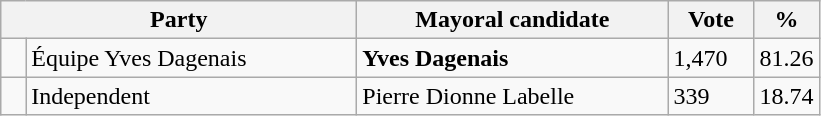<table class="wikitable">
<tr>
<th bgcolor="#DDDDFF" width="230px" colspan="2">Party</th>
<th bgcolor="#DDDDFF" width="200px">Mayoral candidate</th>
<th bgcolor="#DDDDFF" width="50px">Vote</th>
<th bgcolor="#DDDDFF" width="30px">%</th>
</tr>
<tr>
<td> </td>
<td>Équipe Yves Dagenais</td>
<td><strong>Yves Dagenais</strong></td>
<td>1,470</td>
<td>81.26</td>
</tr>
<tr>
<td> </td>
<td>Independent</td>
<td>Pierre Dionne Labelle</td>
<td>339</td>
<td>18.74</td>
</tr>
</table>
